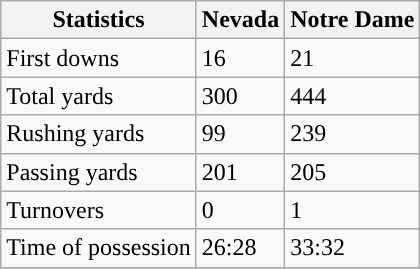<table class="wikitable">
<tr>
<th>Statistics</th>
<th>Nevada</th>
<th>Notre Dame</th>
</tr>
<tr>
<td>First downs</td>
<td>16</td>
<td>21</td>
</tr>
<tr>
<td>Total yards</td>
<td>300</td>
<td>444</td>
</tr>
<tr>
<td>Rushing yards</td>
<td>99</td>
<td>239</td>
</tr>
<tr>
<td>Passing yards</td>
<td>201</td>
<td>205</td>
</tr>
<tr>
<td>Turnovers</td>
<td>0</td>
<td>1</td>
</tr>
<tr>
<td>Time of possession</td>
<td>26:28</td>
<td>33:32</td>
</tr>
<tr>
</tr>
</table>
